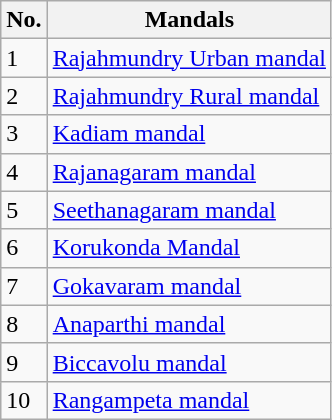<table class="wikitable">
<tr>
<th>No.</th>
<th>Mandals</th>
</tr>
<tr>
<td>1</td>
<td><a href='#'>Rajahmundry Urban mandal</a></td>
</tr>
<tr>
<td>2</td>
<td><a href='#'>Rajahmundry Rural mandal</a></td>
</tr>
<tr>
<td>3</td>
<td><a href='#'>Kadiam mandal</a></td>
</tr>
<tr>
<td>4</td>
<td><a href='#'>Rajanagaram mandal</a></td>
</tr>
<tr>
<td>5</td>
<td><a href='#'>Seethanagaram mandal</a></td>
</tr>
<tr>
<td>6</td>
<td><a href='#'>Korukonda Mandal</a></td>
</tr>
<tr>
<td>7</td>
<td><a href='#'>Gokavaram mandal</a></td>
</tr>
<tr>
<td>8</td>
<td><a href='#'>Anaparthi mandal</a></td>
</tr>
<tr>
<td>9</td>
<td><a href='#'>Biccavolu mandal</a></td>
</tr>
<tr>
<td>10</td>
<td><a href='#'>Rangampeta mandal</a></td>
</tr>
</table>
